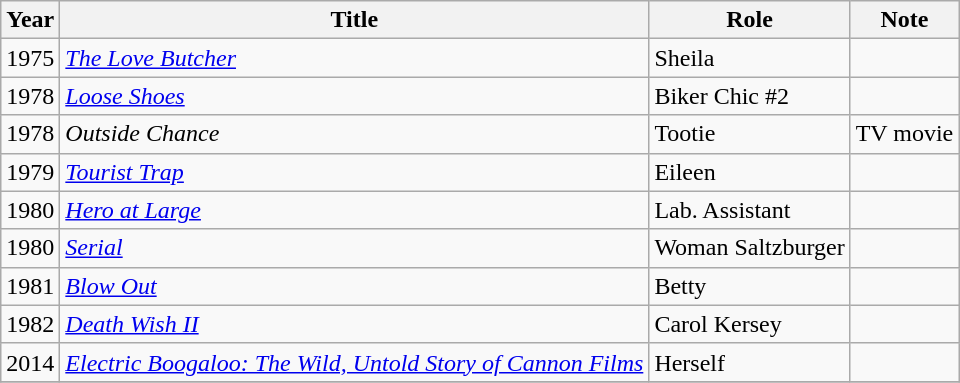<table class="wikitable sortable">
<tr>
<th>Year</th>
<th>Title</th>
<th>Role</th>
<th>Note</th>
</tr>
<tr>
<td>1975</td>
<td><em><a href='#'>The Love Butcher</a></em></td>
<td>Sheila</td>
<td></td>
</tr>
<tr>
<td>1978</td>
<td><em><a href='#'>Loose Shoes</a></em></td>
<td>Biker Chic #2</td>
<td></td>
</tr>
<tr>
<td>1978</td>
<td><em>Outside Chance</em></td>
<td>Tootie</td>
<td>TV movie</td>
</tr>
<tr>
<td>1979</td>
<td><em><a href='#'>Tourist Trap</a></em></td>
<td>Eileen</td>
<td></td>
</tr>
<tr>
<td>1980</td>
<td><em><a href='#'>Hero at Large</a></em></td>
<td>Lab. Assistant</td>
<td></td>
</tr>
<tr>
<td>1980</td>
<td><em><a href='#'>Serial</a></em></td>
<td>Woman Saltzburger</td>
<td></td>
</tr>
<tr>
<td>1981</td>
<td><em><a href='#'>Blow Out</a></em></td>
<td>Betty</td>
<td></td>
</tr>
<tr>
<td>1982</td>
<td><em><a href='#'>Death Wish II</a></em></td>
<td>Carol Kersey</td>
<td></td>
</tr>
<tr>
<td>2014</td>
<td><em><a href='#'>Electric Boogaloo: The Wild, Untold Story of Cannon Films</a></em></td>
<td>Herself</td>
<td></td>
</tr>
<tr>
</tr>
</table>
